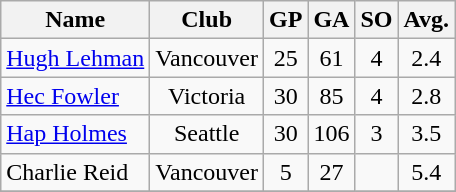<table class="wikitable" style="text-align:center;">
<tr>
<th>Name</th>
<th>Club</th>
<th>GP</th>
<th>GA</th>
<th>SO</th>
<th>Avg.</th>
</tr>
<tr>
<td align="left"><a href='#'>Hugh Lehman</a></td>
<td>Vancouver</td>
<td>25</td>
<td>61</td>
<td>4</td>
<td>2.4</td>
</tr>
<tr>
<td align="left"><a href='#'>Hec Fowler</a></td>
<td>Victoria</td>
<td>30</td>
<td>85</td>
<td>4</td>
<td>2.8</td>
</tr>
<tr>
<td align="left"><a href='#'>Hap Holmes</a></td>
<td>Seattle</td>
<td>30</td>
<td>106</td>
<td>3</td>
<td>3.5</td>
</tr>
<tr>
<td align="left">Charlie Reid</td>
<td>Vancouver</td>
<td>5</td>
<td>27</td>
<td></td>
<td>5.4</td>
</tr>
<tr>
</tr>
</table>
